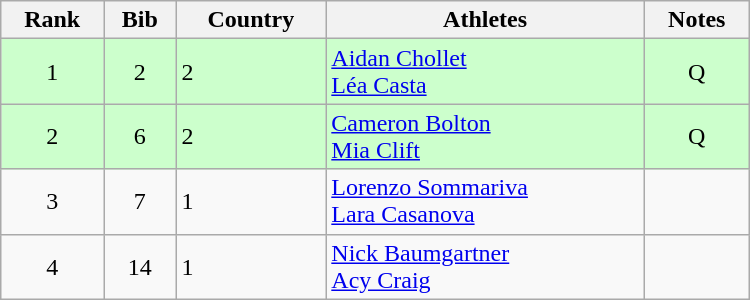<table class="wikitable" style="text-align:center; width:500px">
<tr>
<th>Rank</th>
<th>Bib</th>
<th>Country</th>
<th>Athletes</th>
<th>Notes</th>
</tr>
<tr bgcolor=ccffcc>
<td>1</td>
<td>2</td>
<td align=left> 2</td>
<td align=left><a href='#'>Aidan Chollet</a><br><a href='#'>Léa Casta</a></td>
<td>Q</td>
</tr>
<tr bgcolor=ccffcc>
<td>2</td>
<td>6</td>
<td align=left> 2</td>
<td align=left><a href='#'>Cameron Bolton</a><br><a href='#'>Mia Clift</a></td>
<td>Q</td>
</tr>
<tr>
<td>3</td>
<td>7</td>
<td align=left> 1</td>
<td align=left><a href='#'>Lorenzo Sommariva</a><br><a href='#'>Lara Casanova</a></td>
<td></td>
</tr>
<tr>
<td>4</td>
<td>14</td>
<td align=left> 1</td>
<td align=left><a href='#'>Nick Baumgartner</a><br><a href='#'>Acy Craig</a></td>
<td></td>
</tr>
</table>
